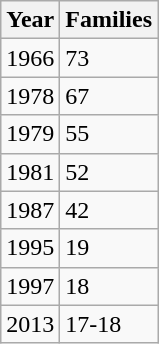<table class="wikitable">
<tr>
<th>Year</th>
<th>Families</th>
</tr>
<tr>
<td>1966</td>
<td>73</td>
</tr>
<tr>
<td>1978</td>
<td>67</td>
</tr>
<tr>
<td>1979</td>
<td>55</td>
</tr>
<tr>
<td>1981</td>
<td>52</td>
</tr>
<tr>
<td>1987</td>
<td>42</td>
</tr>
<tr>
<td>1995</td>
<td>19</td>
</tr>
<tr>
<td>1997</td>
<td>18</td>
</tr>
<tr>
<td>2013</td>
<td>17-18</td>
</tr>
</table>
